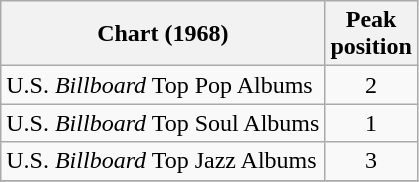<table class="wikitable sortable">
<tr>
<th>Chart (1968)</th>
<th>Peak<br>position</th>
</tr>
<tr>
<td>U.S. <em>Billboard</em> Top Pop Albums</td>
<td style="text-align:center;">2</td>
</tr>
<tr>
<td>U.S. <em>Billboard</em> Top Soul Albums</td>
<td style="text-align:center;">1</td>
</tr>
<tr>
<td>U.S. <em>Billboard</em> Top Jazz Albums</td>
<td style="text-align:center;">3</td>
</tr>
<tr>
</tr>
</table>
